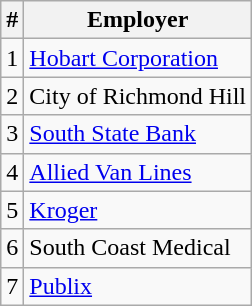<table class="wikitable">
<tr>
<th>#</th>
<th>Employer</th>
</tr>
<tr>
<td>1</td>
<td><a href='#'>Hobart Corporation</a></td>
</tr>
<tr>
<td>2</td>
<td>City of Richmond Hill</td>
</tr>
<tr>
<td>3</td>
<td><a href='#'>South State Bank</a></td>
</tr>
<tr>
<td>4</td>
<td><a href='#'>Allied Van Lines</a></td>
</tr>
<tr>
<td>5</td>
<td><a href='#'>Kroger</a></td>
</tr>
<tr>
<td>6</td>
<td>South Coast Medical</td>
</tr>
<tr>
<td>7</td>
<td><a href='#'>Publix</a></td>
</tr>
</table>
